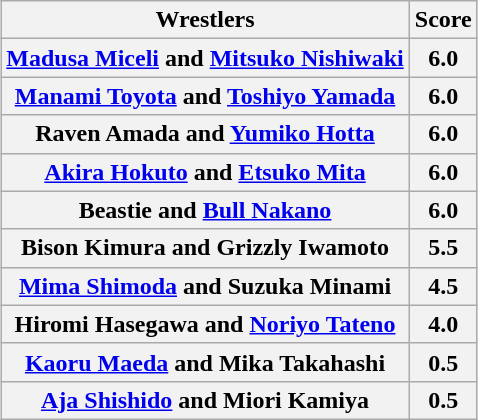<table class="wikitable" style="margin: 1em auto 1em auto">
<tr>
<th>Wrestlers</th>
<th>Score</th>
</tr>
<tr>
<th><a href='#'>Madusa Miceli</a> and <a href='#'>Mitsuko Nishiwaki</a></th>
<th>  6.0  </th>
</tr>
<tr>
<th><a href='#'>Manami Toyota</a> and <a href='#'>Toshiyo Yamada</a></th>
<th>6.0</th>
</tr>
<tr>
<th>Raven Amada and <a href='#'>Yumiko Hotta</a></th>
<th>6.0</th>
</tr>
<tr>
<th><a href='#'>Akira Hokuto</a> and <a href='#'>Etsuko Mita</a></th>
<th>6.0</th>
</tr>
<tr>
<th>Beastie and <a href='#'>Bull Nakano</a></th>
<th>6.0</th>
</tr>
<tr>
<th>Bison Kimura and Grizzly Iwamoto<br></th>
<th>5.5</th>
</tr>
<tr>
<th><a href='#'>Mima Shimoda</a> and Suzuka Minami</th>
<th>4.5</th>
</tr>
<tr>
<th>Hiromi Hasegawa and <a href='#'>Noriyo Tateno</a></th>
<th>4.0</th>
</tr>
<tr>
<th><a href='#'>Kaoru Maeda</a> and Mika Takahashi<br></th>
<th>0.5</th>
</tr>
<tr>
<th><a href='#'>Aja Shishido</a> and Miori Kamiya</th>
<th>0.5</th>
</tr>
</table>
